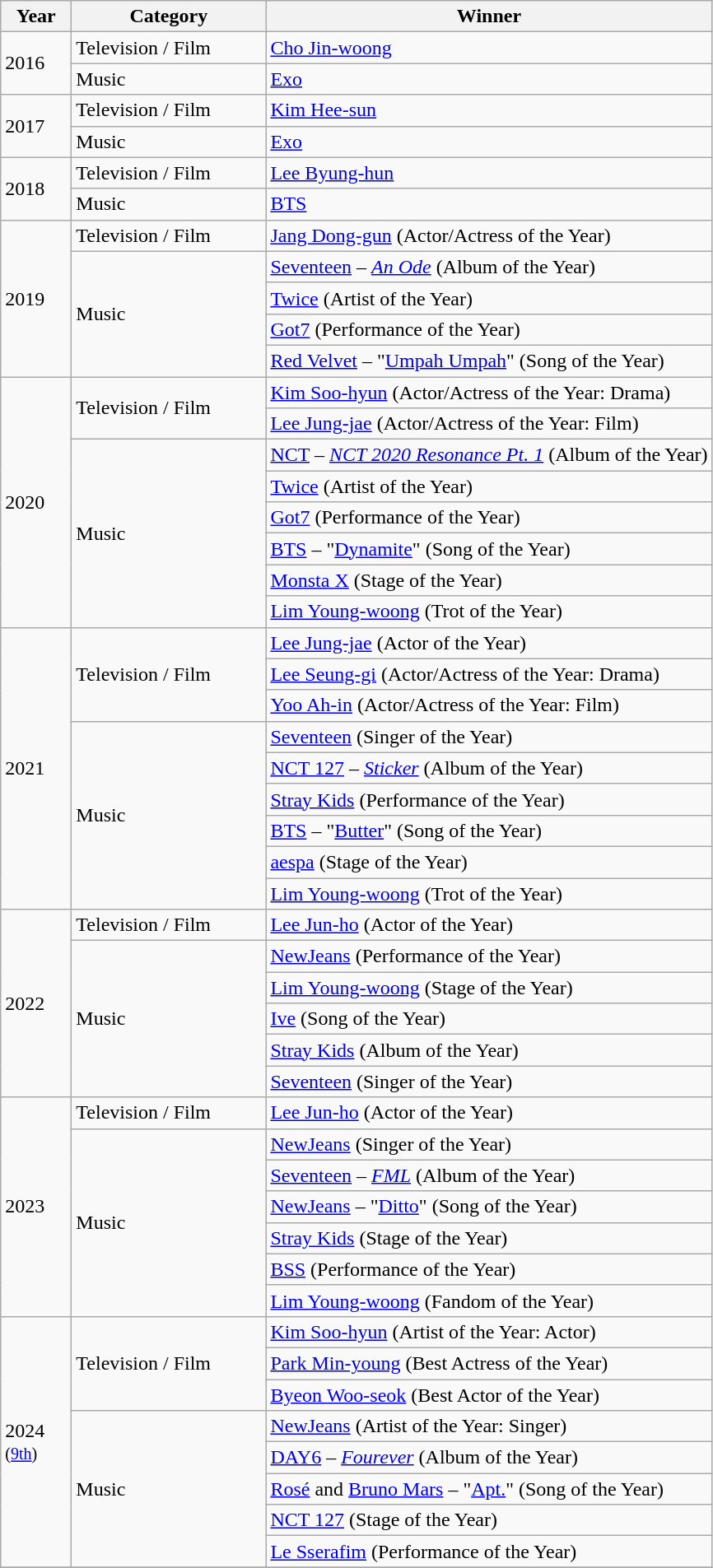<table class="wikitable" | align=center>
<tr>
<th style="width:50px">Year</th>
<th style="width:150px">Category</th>
<th>Winner</th>
</tr>
<tr>
<td rowspan="2">2016</td>
<td>Television / Film</td>
<td><a href='#'>Cho Jin-woong</a></td>
</tr>
<tr>
<td>Music</td>
<td><a href='#'>Exo</a></td>
</tr>
<tr>
<td rowspan="2">2017</td>
<td>Television / Film</td>
<td><a href='#'>Kim Hee-sun</a></td>
</tr>
<tr>
<td>Music</td>
<td><a href='#'>Exo</a></td>
</tr>
<tr>
<td rowspan="2">2018</td>
<td>Television / Film</td>
<td><a href='#'>Lee Byung-hun</a></td>
</tr>
<tr>
<td>Music</td>
<td><a href='#'>BTS</a></td>
</tr>
<tr>
<td rowspan="5">2019</td>
<td>Television / Film</td>
<td><a href='#'>Jang Dong-gun</a> (Actor/Actress of the Year)</td>
</tr>
<tr>
<td rowspan="4">Music</td>
<td><a href='#'>Seventeen</a> – <em><a href='#'>An Ode</a></em> (Album of the Year)</td>
</tr>
<tr>
<td><a href='#'>Twice</a> (Artist of the Year)</td>
</tr>
<tr>
<td><a href='#'>Got7</a> (Performance of the Year)</td>
</tr>
<tr>
<td><a href='#'>Red Velvet</a> – "<a href='#'>Umpah Umpah</a>" (Song of the Year)</td>
</tr>
<tr>
<td rowspan="8">2020</td>
<td rowspan="2">Television / Film</td>
<td><a href='#'>Kim Soo-hyun</a> (Actor/Actress of the Year: Drama)</td>
</tr>
<tr>
<td><a href='#'>Lee Jung-jae</a> (Actor/Actress of the Year: Film)</td>
</tr>
<tr>
<td rowspan="6">Music</td>
<td><a href='#'>NCT</a> – <em><a href='#'>NCT 2020 Resonance Pt. 1</a></em> (Album of the Year)</td>
</tr>
<tr>
<td><a href='#'>Twice</a> (Artist of the Year)</td>
</tr>
<tr>
<td><a href='#'>Got7</a> (Performance of the Year)</td>
</tr>
<tr>
<td><a href='#'>BTS</a> – "<a href='#'>Dynamite</a>" (Song of the Year)</td>
</tr>
<tr>
<td><a href='#'>Monsta X</a> (Stage of the Year)</td>
</tr>
<tr>
<td><a href='#'>Lim Young-woong</a> (Trot of the Year)</td>
</tr>
<tr>
<td rowspan="9">2021</td>
<td rowspan="3">Television / Film</td>
<td><a href='#'>Lee Jung-jae</a> (Actor of the Year)</td>
</tr>
<tr>
<td><a href='#'>Lee Seung-gi</a> (Actor/Actress of the Year: Drama)</td>
</tr>
<tr>
<td><a href='#'>Yoo Ah-in</a> (Actor/Actress of the Year: Film)</td>
</tr>
<tr>
<td rowspan="6">Music</td>
<td><a href='#'>Seventeen</a> (Singer of the Year)</td>
</tr>
<tr>
<td><a href='#'>NCT 127</a> – <em><a href='#'>Sticker</a></em> (Album of the Year)</td>
</tr>
<tr>
<td><a href='#'>Stray Kids</a> (Performance of the Year)</td>
</tr>
<tr>
<td><a href='#'>BTS</a> – "<a href='#'>Butter</a>" (Song of the Year)</td>
</tr>
<tr>
<td><a href='#'>aespa</a> (Stage of the Year)</td>
</tr>
<tr>
<td><a href='#'>Lim Young-woong</a> (Trot of the Year)</td>
</tr>
<tr>
<td rowspan="6">2022</td>
<td rowspan="1">Television / Film</td>
<td><a href='#'>Lee Jun-ho</a> (Actor of the Year)</td>
</tr>
<tr>
<td rowspan="5">Music</td>
<td><a href='#'>NewJeans</a> (Performance of the Year)</td>
</tr>
<tr>
<td><a href='#'>Lim Young-woong</a> (Stage of the Year)</td>
</tr>
<tr>
<td><a href='#'>Ive</a> (Song of the Year)</td>
</tr>
<tr>
<td><a href='#'>Stray Kids</a> (Album of the Year)</td>
</tr>
<tr>
<td><a href='#'>Seventeen</a> (Singer of the Year)</td>
</tr>
<tr>
<td rowspan="7">2023</td>
<td rowspan="1">Television / Film</td>
<td><a href='#'>Lee Jun-ho</a> (Actor of the Year)</td>
</tr>
<tr>
<td rowspan="6">Music</td>
<td><a href='#'>NewJeans</a> (Singer of the Year)</td>
</tr>
<tr>
<td><a href='#'>Seventeen</a> – <em><a href='#'>FML</a></em> (Album of the Year)</td>
</tr>
<tr>
<td><a href='#'>NewJeans</a> – "<a href='#'>Ditto</a>" (Song of the Year)</td>
</tr>
<tr>
<td><a href='#'>Stray Kids</a> (Stage of the Year)</td>
</tr>
<tr>
<td><a href='#'>BSS</a> (Performance of the Year)</td>
</tr>
<tr>
<td><a href='#'>Lim Young-woong</a> (Fandom of the Year)</td>
</tr>
<tr>
<td rowspan="8">2024 <br><small>(<a href='#'>9th</a>)</small></td>
<td rowspan="3">Television / Film</td>
<td><a href='#'>Kim Soo-hyun</a> (Artist of the Year: Actor)</td>
</tr>
<tr>
<td><a href='#'>Park Min-young</a> (Best Actress of the Year)</td>
</tr>
<tr>
<td><a href='#'>Byeon Woo-seok</a> (Best Actor of the Year)</td>
</tr>
<tr>
<td rowspan="5">Music</td>
<td><a href='#'>NewJeans</a> (Artist of the Year: Singer)</td>
</tr>
<tr>
<td><a href='#'>DAY6</a> – <em><a href='#'>Fourever</a></em> (Album of the Year)</td>
</tr>
<tr>
<td><a href='#'>Rosé</a> and <a href='#'>Bruno Mars</a> – "<a href='#'>Apt.</a>" (Song of the Year)</td>
</tr>
<tr>
<td><a href='#'>NCT 127</a> (Stage of the Year)</td>
</tr>
<tr>
<td><a href='#'>Le Sserafim</a> (Performance of the Year)</td>
</tr>
<tr>
</tr>
</table>
